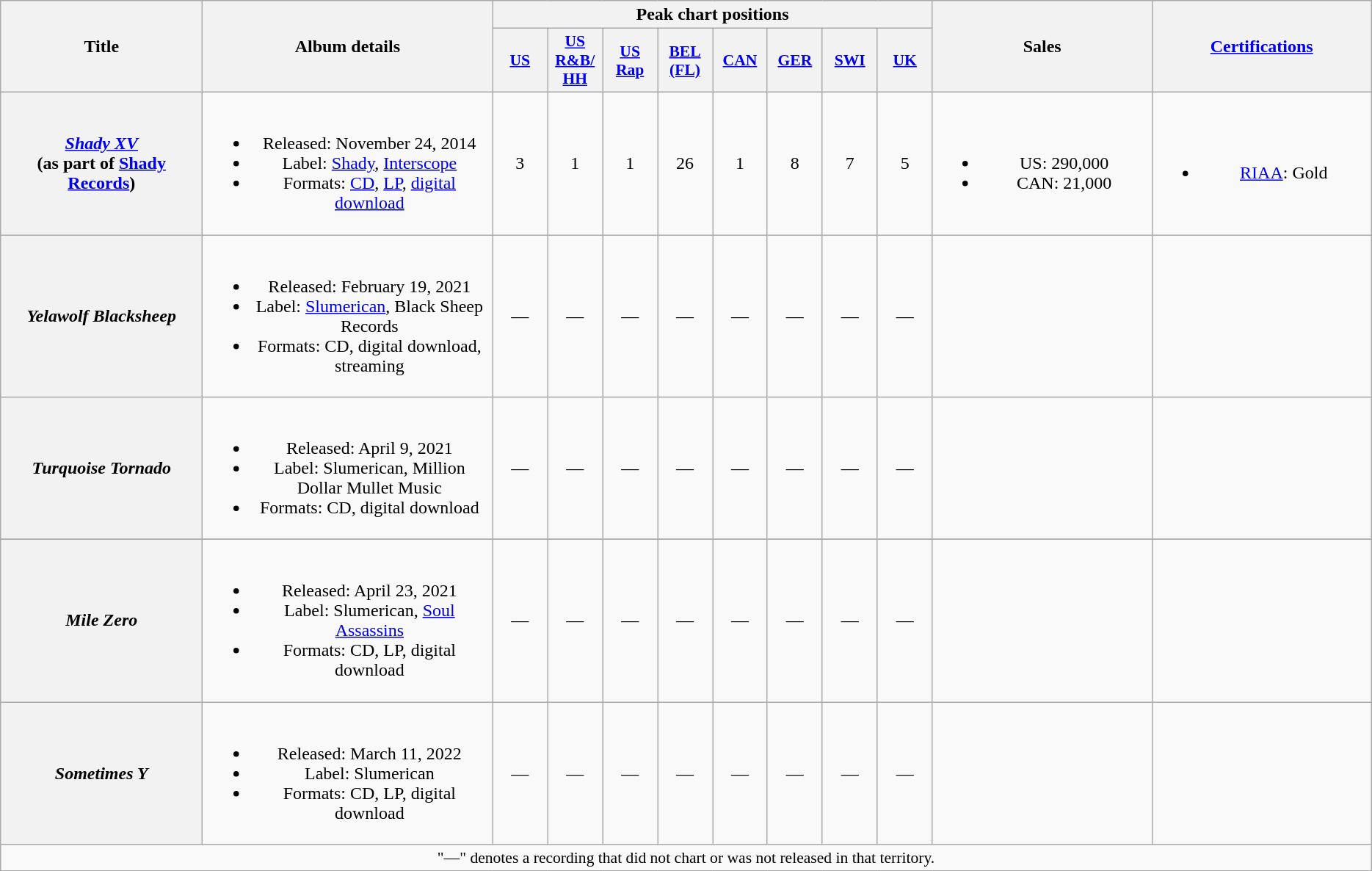<table class="wikitable plainrowheaders" style="text-align:center;">
<tr>
<th scope="col" rowspan="2" style="width:11em;">Title</th>
<th scope="col" rowspan="2" style="width:16em;">Album details</th>
<th scope="col" colspan="8">Peak chart positions</th>
<th scope="col" rowspan="2" style="width:12em;">Sales</th>
<th scope="col" rowspan="2" style="width:12em;"><a href='#'>Certifications</a></th>
</tr>
<tr>
<th scope="col" style="width:3em;font-size:90%;"><a href='#'>US</a><br></th>
<th scope="col" style="width:3em;font-size:90%;"><a href='#'>US R&B/<br>HH</a><br></th>
<th scope="col" style="width:3em;font-size:90%;"><a href='#'>US <br>Rap</a><br></th>
<th scope="col" style="width:3em;font-size:90%;"><a href='#'>BEL (FL)</a></th>
<th scope="col" style="width:3em;font-size:90%;"><a href='#'>CAN</a></th>
<th scope="col" style="width:3em;font-size:90%;"><a href='#'>GER</a></th>
<th scope="col" style="width:3em;font-size:90%;"><a href='#'>SWI</a></th>
<th scope="col" style="width:3em;font-size:90%;"><a href='#'>UK</a></th>
</tr>
<tr>
<th scope="row"><em><a href='#'>Shady XV</a></em><br><span>(as part of <a href='#'>Shady Records</a>)</span></th>
<td><br><ul><li>Released: November 24, 2014</li><li>Label: <a href='#'>Shady</a>, <a href='#'>Interscope</a></li><li>Formats: <a href='#'>CD</a>, <a href='#'>LP</a>, <a href='#'>digital download</a></li></ul></td>
<td>3</td>
<td>1</td>
<td>1</td>
<td>26</td>
<td>1</td>
<td>8</td>
<td>7</td>
<td>5</td>
<td><br><ul><li>US: 290,000</li><li>CAN: 21,000</li></ul></td>
<td><br><ul><li><a href='#'>RIAA</a>: Gold</li></ul></td>
</tr>
<tr>
<th scope="row"><em>Yelawolf Blacksheep</em><br></th>
<td><br><ul><li>Released: February 19, 2021</li><li>Label: <a href='#'>Slumerican</a>, Black Sheep Records</li><li>Formats: CD, digital download, streaming</li></ul></td>
<td>—</td>
<td>—</td>
<td>—</td>
<td>—</td>
<td>—</td>
<td>—</td>
<td>—</td>
<td>—</td>
<td></td>
<td></td>
</tr>
<tr>
<th scope="row"><em>Turquoise Tornado</em><br></th>
<td><br><ul><li>Released: April 9, 2021</li><li>Label: Slumerican, Million Dollar Mullet Music</li><li>Formats: CD, digital download</li></ul></td>
<td>—</td>
<td>—</td>
<td>—</td>
<td>—</td>
<td>—</td>
<td>—</td>
<td>—</td>
<td>—</td>
<td></td>
<td></td>
</tr>
<tr>
</tr>
<tr>
<th scope="row"><em>Mile Zero</em><br></th>
<td><br><ul><li>Released: April 23, 2021</li><li>Label: Slumerican, <a href='#'>Soul Assassins</a></li><li>Formats: CD, LP, digital download</li></ul></td>
<td>—</td>
<td>—</td>
<td>—</td>
<td>—</td>
<td>—</td>
<td>—</td>
<td>—</td>
<td>—</td>
<td></td>
<td></td>
</tr>
<tr>
<th scope="row"><em>Sometimes Y</em><br></th>
<td><br><ul><li>Released: March 11, 2022</li><li>Label: Slumerican</li><li>Formats: CD, LP, digital download</li></ul></td>
<td>—</td>
<td>—</td>
<td>—</td>
<td>—</td>
<td>—</td>
<td>—</td>
<td>—</td>
<td>—</td>
<td></td>
<td></td>
</tr>
<tr>
<td colspan="12" style="font-size:90%">"—" denotes a recording that did not chart or was not released in that territory.</td>
</tr>
</table>
